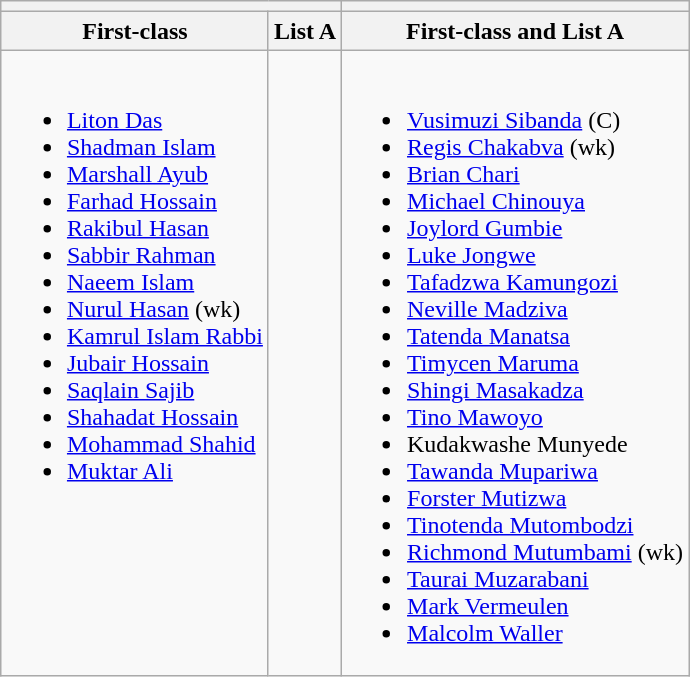<table class="wikitable" style="text-align:left; margin:auto">
<tr>
<th colspan=2></th>
<th></th>
</tr>
<tr>
<th>First-class</th>
<th>List A</th>
<th>First-class and List A</th>
</tr>
<tr style="vertical-align:top">
<td><br><ul><li><a href='#'>Liton Das</a></li><li><a href='#'>Shadman Islam</a></li><li><a href='#'>Marshall Ayub</a></li><li><a href='#'>Farhad Hossain</a></li><li><a href='#'>Rakibul Hasan</a></li><li><a href='#'>Sabbir Rahman</a></li><li><a href='#'>Naeem Islam</a></li><li><a href='#'>Nurul Hasan</a> (wk)</li><li><a href='#'>Kamrul Islam Rabbi</a></li><li><a href='#'>Jubair Hossain</a></li><li><a href='#'>Saqlain Sajib</a></li><li><a href='#'>Shahadat Hossain</a></li><li><a href='#'>Mohammad Shahid</a></li><li><a href='#'>Muktar Ali</a></li></ul></td>
<td></td>
<td><br><ul><li><a href='#'>Vusimuzi Sibanda</a> (C)</li><li><a href='#'>Regis Chakabva</a> (wk)</li><li><a href='#'>Brian Chari</a></li><li><a href='#'>Michael Chinouya</a></li><li><a href='#'>Joylord Gumbie</a></li><li><a href='#'>Luke Jongwe</a></li><li><a href='#'>Tafadzwa Kamungozi</a></li><li><a href='#'>Neville Madziva</a></li><li><a href='#'>Tatenda Manatsa</a></li><li><a href='#'>Timycen Maruma</a></li><li><a href='#'>Shingi Masakadza</a></li><li><a href='#'>Tino Mawoyo</a></li><li>Kudakwashe Munyede</li><li><a href='#'>Tawanda Mupariwa</a></li><li><a href='#'>Forster Mutizwa</a></li><li><a href='#'>Tinotenda Mutombodzi</a></li><li><a href='#'>Richmond Mutumbami</a> (wk)</li><li><a href='#'>Taurai Muzarabani</a></li><li><a href='#'>Mark Vermeulen</a></li><li><a href='#'>Malcolm Waller</a></li></ul></td>
</tr>
</table>
